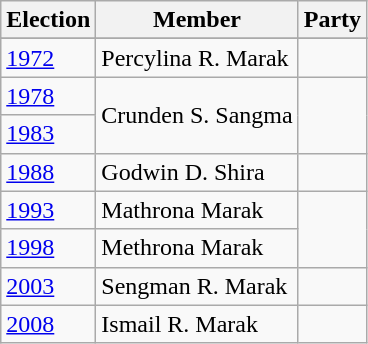<table class="wikitable sortable">
<tr>
<th>Election</th>
<th>Member</th>
<th colspan=2>Party</th>
</tr>
<tr>
</tr>
<tr>
</tr>
<tr>
</tr>
<tr>
</tr>
<tr>
<td><a href='#'>1972</a></td>
<td>Percylina R. Marak</td>
<td></td>
</tr>
<tr>
<td><a href='#'>1978</a></td>
<td rowspan=2>Crunden S. Sangma</td>
</tr>
<tr>
<td><a href='#'>1983</a></td>
</tr>
<tr>
<td><a href='#'>1988</a></td>
<td>Godwin D. Shira</td>
<td></td>
</tr>
<tr>
<td><a href='#'>1993</a></td>
<td>Mathrona Marak</td>
</tr>
<tr>
<td><a href='#'>1998</a></td>
<td>Methrona Marak</td>
</tr>
<tr>
<td><a href='#'>2003</a></td>
<td>Sengman R. Marak</td>
<td></td>
</tr>
<tr>
<td><a href='#'>2008</a></td>
<td>Ismail R. Marak</td>
</tr>
</table>
